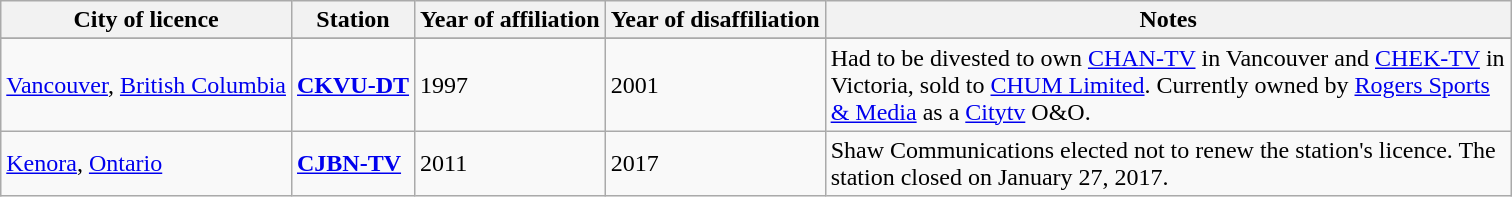<table class="wikitable unsortable">
<tr>
<th>City of licence</th>
<th>Station</th>
<th>Year of affiliation</th>
<th>Year of disaffiliation</th>
<th style="width:450px;">Notes</th>
</tr>
<tr style="vertical-align: top; text-align: left;">
</tr>
<tr>
<td><a href='#'>Vancouver</a>, <a href='#'>British Columbia</a></td>
<td><strong><a href='#'>CKVU-DT</a></strong></td>
<td>1997</td>
<td>2001</td>
<td>Had to be divested to own <a href='#'>CHAN-TV</a> in Vancouver and <a href='#'>CHEK-TV</a> in Victoria, sold to <a href='#'>CHUM Limited</a>. Currently owned by <a href='#'>Rogers Sports & Media</a> as a <a href='#'>Citytv</a> O&O.</td>
</tr>
<tr>
<td><a href='#'>Kenora</a>, <a href='#'>Ontario</a></td>
<td><strong><a href='#'>CJBN-TV</a></strong></td>
<td>2011</td>
<td>2017</td>
<td>Shaw Communications elected not to renew the station's licence. The station closed on January 27, 2017.</td>
</tr>
</table>
